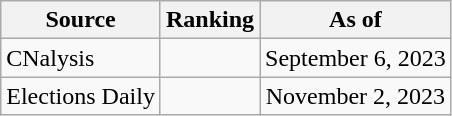<table class="wikitable" style="text-align:center">
<tr>
<th>Source</th>
<th>Ranking</th>
<th>As of</th>
</tr>
<tr>
<td align=left>CNalysis</td>
<td></td>
<td>September 6, 2023</td>
</tr>
<tr>
<td align=left>Elections Daily</td>
<td></td>
<td>November 2, 2023</td>
</tr>
</table>
